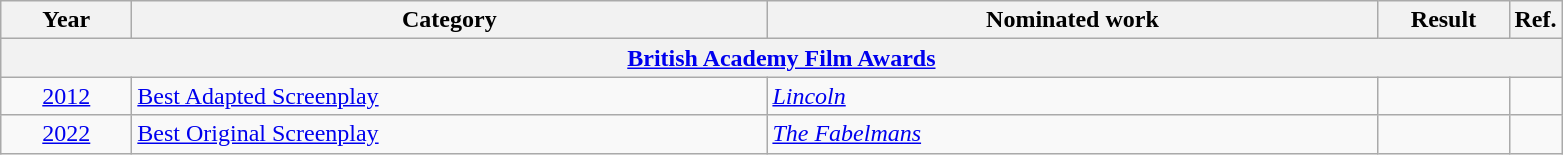<table class=wikitable>
<tr>
<th scope="col" style="width:5em;">Year</th>
<th scope="col" style="width:26em;">Category</th>
<th scope="col" style="width:25em;">Nominated work</th>
<th scope="col" style="width:5em;">Result</th>
<th>Ref.</th>
</tr>
<tr>
<th colspan=5><a href='#'>British Academy Film Awards</a></th>
</tr>
<tr>
<td style="text-align:center;"><a href='#'>2012</a></td>
<td><a href='#'>Best Adapted Screenplay</a></td>
<td><em><a href='#'>Lincoln</a></em></td>
<td></td>
<td></td>
</tr>
<tr>
<td style="text-align:center;"><a href='#'>2022</a></td>
<td><a href='#'>Best Original Screenplay</a></td>
<td><em><a href='#'>The Fabelmans</a></em></td>
<td></td>
<td></td>
</tr>
</table>
